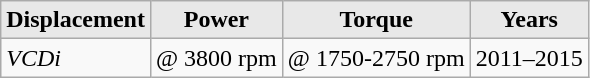<table class="wikitable">
<tr>
<th style = "background:#e8e8e8;">Displacement</th>
<th style = "background:#e8e8e8;">Power</th>
<th style = "background:#e8e8e8;">Torque</th>
<th style = "background:#e8e8e8;">Years</th>
</tr>
<tr>
<td> <em>VCDi</em></td>
<td> @ 3800 rpm</td>
<td> @ 1750-2750 rpm</td>
<td>2011–2015</td>
</tr>
</table>
